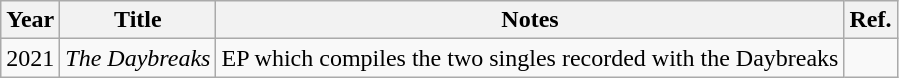<table class="wikitable">
<tr>
<th>Year</th>
<th>Title</th>
<th>Notes</th>
<th>Ref.</th>
</tr>
<tr>
<td>2021</td>
<td><em>The Daybreaks</em></td>
<td>EP which compiles the two singles recorded with the Daybreaks</td>
<td></td>
</tr>
</table>
